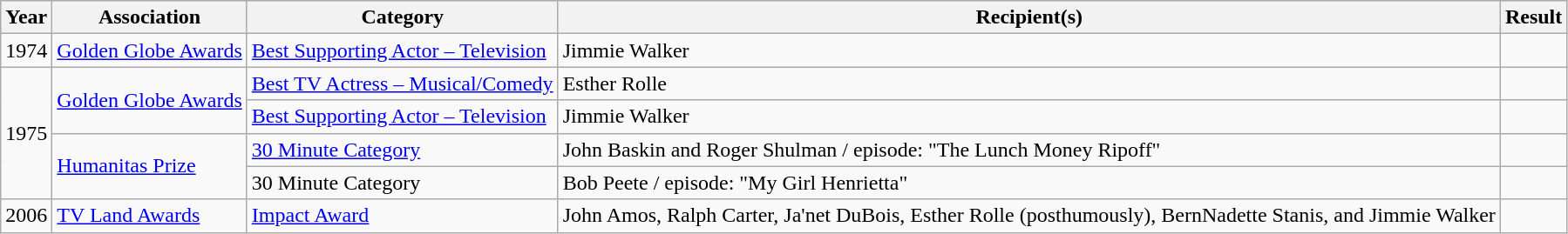<table class="wikitable">
<tr>
<th>Year</th>
<th>Association</th>
<th>Category</th>
<th>Recipient(s)</th>
<th>Result</th>
</tr>
<tr>
<td>1974</td>
<td><a href='#'>Golden Globe Awards</a></td>
<td><a href='#'>Best Supporting Actor – Television</a></td>
<td>Jimmie Walker</td>
<td></td>
</tr>
<tr>
<td rowspan=4>1975</td>
<td rowspan=2><a href='#'>Golden Globe Awards</a></td>
<td><a href='#'>Best TV Actress – Musical/Comedy</a></td>
<td>Esther Rolle</td>
<td></td>
</tr>
<tr>
<td><a href='#'>Best Supporting Actor – Television</a></td>
<td>Jimmie Walker</td>
<td></td>
</tr>
<tr>
<td rowspan=2><a href='#'>Humanitas Prize</a></td>
<td><a href='#'>30 Minute Category</a></td>
<td>John Baskin and Roger Shulman / episode: "The Lunch Money Ripoff"</td>
<td></td>
</tr>
<tr>
<td>30 Minute Category</td>
<td>Bob Peete / episode: "My Girl Henrietta"</td>
<td></td>
</tr>
<tr>
<td>2006</td>
<td><a href='#'>TV Land Awards</a></td>
<td><a href='#'>Impact Award</a></td>
<td>John Amos, Ralph Carter, Ja'net DuBois, Esther Rolle (posthumously), BernNadette Stanis, and Jimmie Walker</td>
<td></td>
</tr>
</table>
